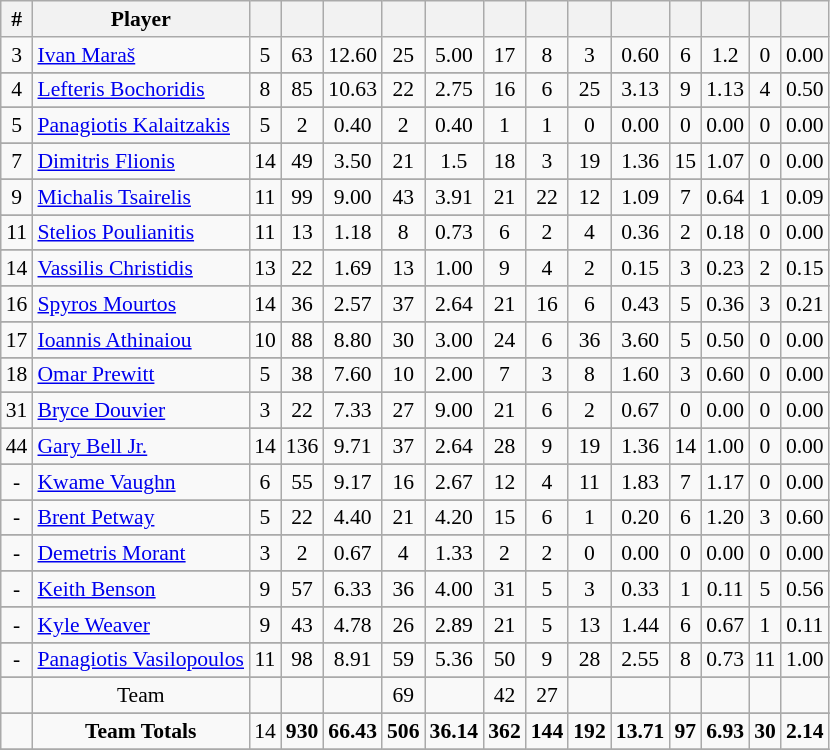<table class="wikitable sortable" style="font-size:90%; text-align:center;">
<tr>
<th>#</th>
<th>Player</th>
<th></th>
<th></th>
<th></th>
<th></th>
<th></th>
<th></th>
<th></th>
<th></th>
<th></th>
<th></th>
<th></th>
<th></th>
<th></th>
</tr>
<tr>
<td>3</td>
<td align="left"> <a href='#'>Ivan Maraš</a></td>
<td>5</td>
<td>63</td>
<td>12.60</td>
<td>25</td>
<td>5.00</td>
<td>17</td>
<td>8</td>
<td>3</td>
<td>0.60</td>
<td>6</td>
<td>1.2</td>
<td>0</td>
<td>0.00</td>
</tr>
<tr>
</tr>
<tr>
<td>4</td>
<td align="left"> <a href='#'>Lefteris Bochoridis</a></td>
<td>8</td>
<td>85</td>
<td>10.63</td>
<td>22</td>
<td>2.75</td>
<td>16</td>
<td>6</td>
<td>25</td>
<td>3.13</td>
<td>9</td>
<td>1.13</td>
<td>4</td>
<td>0.50</td>
</tr>
<tr>
</tr>
<tr>
<td>5</td>
<td align="left"> <a href='#'>Panagiotis Kalaitzakis</a></td>
<td>5</td>
<td>2</td>
<td>0.40</td>
<td>2</td>
<td>0.40</td>
<td>1</td>
<td>1</td>
<td>0</td>
<td>0.00</td>
<td>0</td>
<td>0.00</td>
<td>0</td>
<td>0.00</td>
</tr>
<tr>
</tr>
<tr>
<td>7</td>
<td align="left"> <a href='#'>Dimitris Flionis</a></td>
<td>14</td>
<td>49</td>
<td>3.50</td>
<td>21</td>
<td>1.5</td>
<td>18</td>
<td>3</td>
<td>19</td>
<td>1.36</td>
<td>15</td>
<td>1.07</td>
<td>0</td>
<td>0.00</td>
</tr>
<tr>
</tr>
<tr>
<td>9</td>
<td align="left"> <a href='#'>Michalis Tsairelis</a></td>
<td>11</td>
<td>99</td>
<td>9.00</td>
<td>43</td>
<td>3.91</td>
<td>21</td>
<td>22</td>
<td>12</td>
<td>1.09</td>
<td>7</td>
<td>0.64</td>
<td>1</td>
<td>0.09</td>
</tr>
<tr>
</tr>
<tr>
<td>11</td>
<td align="left"> <a href='#'>Stelios Poulianitis</a></td>
<td>11</td>
<td>13</td>
<td>1.18</td>
<td>8</td>
<td>0.73</td>
<td>6</td>
<td>2</td>
<td>4</td>
<td>0.36</td>
<td>2</td>
<td>0.18</td>
<td>0</td>
<td>0.00</td>
</tr>
<tr>
</tr>
<tr>
<td>14</td>
<td align="left"> <a href='#'>Vassilis Christidis</a></td>
<td>13</td>
<td>22</td>
<td>1.69</td>
<td>13</td>
<td>1.00</td>
<td>9</td>
<td>4</td>
<td>2</td>
<td>0.15</td>
<td>3</td>
<td>0.23</td>
<td>2</td>
<td>0.15</td>
</tr>
<tr>
</tr>
<tr>
<td>16</td>
<td align="left"> <a href='#'>Spyros Mourtos</a></td>
<td>14</td>
<td>36</td>
<td>2.57</td>
<td>37</td>
<td>2.64</td>
<td>21</td>
<td>16</td>
<td>6</td>
<td>0.43</td>
<td>5</td>
<td>0.36</td>
<td>3</td>
<td>0.21</td>
</tr>
<tr>
</tr>
<tr>
<td>17</td>
<td align="left"> <a href='#'>Ioannis Athinaiou</a></td>
<td>10</td>
<td>88</td>
<td>8.80</td>
<td>30</td>
<td>3.00</td>
<td>24</td>
<td>6</td>
<td>36</td>
<td>3.60</td>
<td>5</td>
<td>0.50</td>
<td>0</td>
<td>0.00</td>
</tr>
<tr>
</tr>
<tr>
<td>18</td>
<td align="left"> <a href='#'>Omar Prewitt</a></td>
<td>5</td>
<td>38</td>
<td>7.60</td>
<td>10</td>
<td>2.00</td>
<td>7</td>
<td>3</td>
<td>8</td>
<td>1.60</td>
<td>3</td>
<td>0.60</td>
<td>0</td>
<td>0.00</td>
</tr>
<tr>
</tr>
<tr>
<td>31</td>
<td align="left"> <a href='#'>Bryce Douvier</a></td>
<td>3</td>
<td>22</td>
<td>7.33</td>
<td>27</td>
<td>9.00</td>
<td>21</td>
<td>6</td>
<td>2</td>
<td>0.67</td>
<td>0</td>
<td>0.00</td>
<td>0</td>
<td>0.00</td>
</tr>
<tr>
</tr>
<tr>
<td>44</td>
<td align="left"> <a href='#'>Gary Bell Jr.</a></td>
<td>14</td>
<td>136</td>
<td>9.71</td>
<td>37</td>
<td>2.64</td>
<td>28</td>
<td>9</td>
<td>19</td>
<td>1.36</td>
<td>14</td>
<td>1.00</td>
<td>0</td>
<td>0.00</td>
</tr>
<tr>
</tr>
<tr>
<td>-</td>
<td align="left"> <a href='#'>Kwame Vaughn</a></td>
<td>6</td>
<td>55</td>
<td>9.17</td>
<td>16</td>
<td>2.67</td>
<td>12</td>
<td>4</td>
<td>11</td>
<td>1.83</td>
<td>7</td>
<td>1.17</td>
<td>0</td>
<td>0.00</td>
</tr>
<tr>
</tr>
<tr>
<td>-</td>
<td align="left"> <a href='#'>Brent Petway</a></td>
<td>5</td>
<td>22</td>
<td>4.40</td>
<td>21</td>
<td>4.20</td>
<td>15</td>
<td>6</td>
<td>1</td>
<td>0.20</td>
<td>6</td>
<td>1.20</td>
<td>3</td>
<td>0.60</td>
</tr>
<tr>
</tr>
<tr>
<td>-</td>
<td align="left"> <a href='#'>Demetris Morant</a></td>
<td>3</td>
<td>2</td>
<td>0.67</td>
<td>4</td>
<td>1.33</td>
<td>2</td>
<td>2</td>
<td>0</td>
<td>0.00</td>
<td>0</td>
<td>0.00</td>
<td>0</td>
<td>0.00</td>
</tr>
<tr>
</tr>
<tr>
<td>-</td>
<td align="left"> <a href='#'>Keith Benson</a></td>
<td>9</td>
<td>57</td>
<td>6.33</td>
<td>36</td>
<td>4.00</td>
<td>31</td>
<td>5</td>
<td>3</td>
<td>0.33</td>
<td>1</td>
<td>0.11</td>
<td>5</td>
<td>0.56</td>
</tr>
<tr>
</tr>
<tr>
<td>-</td>
<td align="left"> <a href='#'>Kyle Weaver</a></td>
<td>9</td>
<td>43</td>
<td>4.78</td>
<td>26</td>
<td>2.89</td>
<td>21</td>
<td>5</td>
<td>13</td>
<td>1.44</td>
<td>6</td>
<td>0.67</td>
<td>1</td>
<td>0.11</td>
</tr>
<tr>
</tr>
<tr>
<td>-</td>
<td align="left"> <a href='#'>Panagiotis Vasilopoulos</a></td>
<td>11</td>
<td>98</td>
<td>8.91</td>
<td>59</td>
<td>5.36</td>
<td>50</td>
<td>9</td>
<td>28</td>
<td>2.55</td>
<td>8</td>
<td>0.73</td>
<td>11</td>
<td>1.00</td>
</tr>
<tr>
</tr>
<tr>
<td></td>
<td>Team</td>
<td></td>
<td></td>
<td></td>
<td>69</td>
<td></td>
<td>42</td>
<td>27</td>
<td></td>
<td></td>
<td></td>
<td></td>
<td></td>
<td></td>
</tr>
<tr>
</tr>
<tr>
<td></td>
<td><strong>Team Totals</strong></td>
<td>14</td>
<td><strong>930</strong></td>
<td><strong>66.43</strong></td>
<td><strong>506</strong></td>
<td><strong>36.14</strong></td>
<td><strong>362</strong></td>
<td><strong>144</strong></td>
<td><strong>192</strong></td>
<td><strong>13.71</strong></td>
<td><strong>97</strong></td>
<td><strong>6.93</strong></td>
<td><strong>30</strong></td>
<td><strong>2.14</strong></td>
</tr>
<tr>
</tr>
</table>
